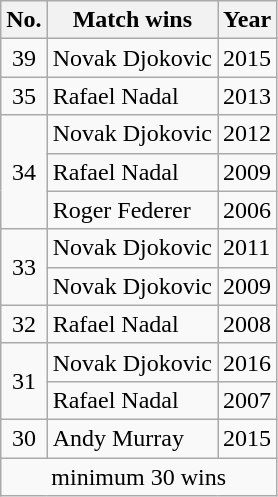<table class="wikitable nowrap" style="display:inline-table">
<tr>
<th scope="col" style="width:20">No.</th>
<th scope="col">Match wins</th>
<th scope="col">Year</th>
</tr>
<tr>
<td style="text-align:center;">39</td>
<td> Novak Djokovic</td>
<td>2015</td>
</tr>
<tr>
<td style="text-align:center;">35</td>
<td> Rafael Nadal</td>
<td>2013</td>
</tr>
<tr>
<td rowspan="3" style="text-align:center;">34</td>
<td> Novak Djokovic</td>
<td>2012</td>
</tr>
<tr>
<td> Rafael Nadal</td>
<td>2009</td>
</tr>
<tr>
<td> Roger Federer</td>
<td>2006</td>
</tr>
<tr>
<td rowspan="2" style="text-align:center;">33</td>
<td> Novak Djokovic</td>
<td>2011</td>
</tr>
<tr>
<td> Novak Djokovic</td>
<td>2009</td>
</tr>
<tr>
<td style="text-align:center;">32</td>
<td> Rafael Nadal</td>
<td>2008</td>
</tr>
<tr>
<td rowspan="2" style="text-align:center;">31</td>
<td> Novak Djokovic</td>
<td>2016</td>
</tr>
<tr>
<td> Rafael Nadal</td>
<td>2007</td>
</tr>
<tr>
<td style="text-align:center;">30</td>
<td> Andy Murray</td>
<td>2015</td>
</tr>
<tr>
<td colspan=3 style="text-align:center;">minimum 30 wins</td>
</tr>
</table>
